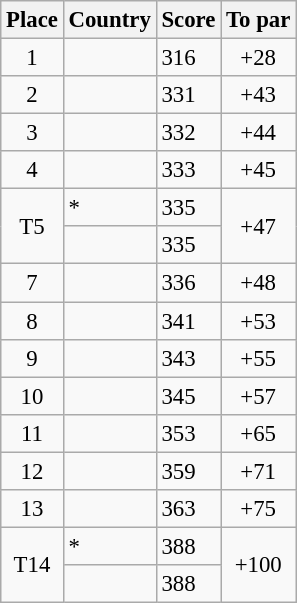<table class="wikitable" style="font-size:95%;">
<tr>
<th>Place</th>
<th>Country</th>
<th>Score</th>
<th>To par</th>
</tr>
<tr>
<td align=center>1</td>
<td></td>
<td>316</td>
<td align=center>+28</td>
</tr>
<tr>
<td align=center>2</td>
<td></td>
<td>331</td>
<td align=center>+43</td>
</tr>
<tr>
<td align=center>3</td>
<td></td>
<td>332</td>
<td align=center>+44</td>
</tr>
<tr>
<td align="center">4</td>
<td></td>
<td>333</td>
<td align="center">+45</td>
</tr>
<tr>
<td rowspan="2" align="center">T5</td>
<td> *</td>
<td>335</td>
<td rowspan="2" align="center">+47</td>
</tr>
<tr>
<td></td>
<td>335</td>
</tr>
<tr>
<td align="center">7</td>
<td></td>
<td>336</td>
<td align="center">+48</td>
</tr>
<tr>
<td align="center">8</td>
<td></td>
<td>341</td>
<td align="center">+53</td>
</tr>
<tr>
<td align="center">9</td>
<td></td>
<td>343</td>
<td align="center">+55</td>
</tr>
<tr>
<td align="center">10</td>
<td></td>
<td>345</td>
<td align="center">+57</td>
</tr>
<tr>
<td align="center">11</td>
<td></td>
<td>353</td>
<td align="center">+65</td>
</tr>
<tr>
<td align="center">12</td>
<td></td>
<td>359</td>
<td align="center">+71</td>
</tr>
<tr>
<td align="center">13</td>
<td></td>
<td>363</td>
<td align="center">+75</td>
</tr>
<tr>
<td rowspan="2" align="center">T14</td>
<td> *</td>
<td>388</td>
<td rowspan="2" align="center">+100</td>
</tr>
<tr>
<td></td>
<td>388</td>
</tr>
</table>
